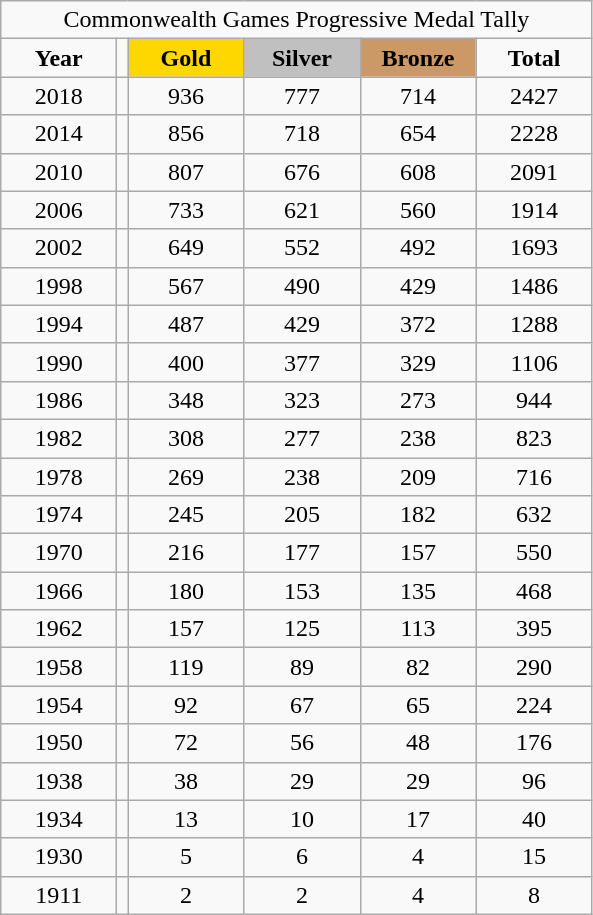<table class="wikitable" style="text-align:center">
<tr>
<td colspan="6">Commonwealth Games Progressive Medal Tally</td>
</tr>
<tr>
<td width="70" align="center"><strong>Year</strong></td>
<td></td>
<td width="70" align="center" bgcolor="gold"> <strong>Gold</strong></td>
<td width="70" align="center" bgcolor="silver"> <strong>Silver</strong></td>
<td width="70" align="center" bgcolor="cc9966"> <strong>Bronze</strong></td>
<td width="70" align="center"><strong>Total</strong></td>
</tr>
<tr>
<td>2018</td>
<td></td>
<td>936</td>
<td>777</td>
<td>714</td>
<td>2427</td>
</tr>
<tr>
<td>2014</td>
<td></td>
<td>856</td>
<td>718</td>
<td>654</td>
<td>2228</td>
</tr>
<tr>
<td>2010</td>
<td></td>
<td>807</td>
<td>676</td>
<td>608</td>
<td>2091</td>
</tr>
<tr>
<td>2006</td>
<td></td>
<td>733</td>
<td>621</td>
<td>560</td>
<td>1914</td>
</tr>
<tr>
<td>2002</td>
<td></td>
<td>649</td>
<td>552</td>
<td>492</td>
<td>1693</td>
</tr>
<tr>
<td>1998</td>
<td></td>
<td>567</td>
<td>490</td>
<td>429</td>
<td>1486</td>
</tr>
<tr>
<td>1994</td>
<td></td>
<td>487</td>
<td>429</td>
<td>372</td>
<td>1288</td>
</tr>
<tr>
<td>1990</td>
<td></td>
<td>400</td>
<td>377</td>
<td>329</td>
<td>1106</td>
</tr>
<tr>
<td>1986</td>
<td></td>
<td>348</td>
<td>323</td>
<td>273</td>
<td>944</td>
</tr>
<tr>
<td>1982</td>
<td></td>
<td>308</td>
<td>277</td>
<td>238</td>
<td>823</td>
</tr>
<tr>
<td>1978</td>
<td></td>
<td>269</td>
<td>238</td>
<td>209</td>
<td>716</td>
</tr>
<tr>
<td>1974</td>
<td></td>
<td>245</td>
<td>205</td>
<td>182</td>
<td>632</td>
</tr>
<tr>
<td>1970</td>
<td></td>
<td>216</td>
<td>177</td>
<td>157</td>
<td>550</td>
</tr>
<tr>
<td>1966</td>
<td></td>
<td>180</td>
<td>153</td>
<td>135</td>
<td>468</td>
</tr>
<tr>
<td>1962</td>
<td></td>
<td>157</td>
<td>125</td>
<td>113</td>
<td>395</td>
</tr>
<tr>
<td>1958</td>
<td></td>
<td>119</td>
<td>89</td>
<td>82</td>
<td>290</td>
</tr>
<tr>
<td>1954</td>
<td></td>
<td>92</td>
<td>67</td>
<td>65</td>
<td>224</td>
</tr>
<tr>
<td>1950</td>
<td></td>
<td>72</td>
<td>56</td>
<td>48</td>
<td>176</td>
</tr>
<tr>
<td>1938</td>
<td></td>
<td>38</td>
<td>29</td>
<td>29</td>
<td>96</td>
</tr>
<tr>
<td>1934</td>
<td></td>
<td>13</td>
<td>10</td>
<td>17</td>
<td>40</td>
</tr>
<tr>
<td>1930</td>
<td></td>
<td>5</td>
<td>6</td>
<td>4</td>
<td>15</td>
</tr>
<tr>
<td>1911</td>
<td></td>
<td>2</td>
<td>2</td>
<td>4</td>
<td>8</td>
</tr>
</table>
